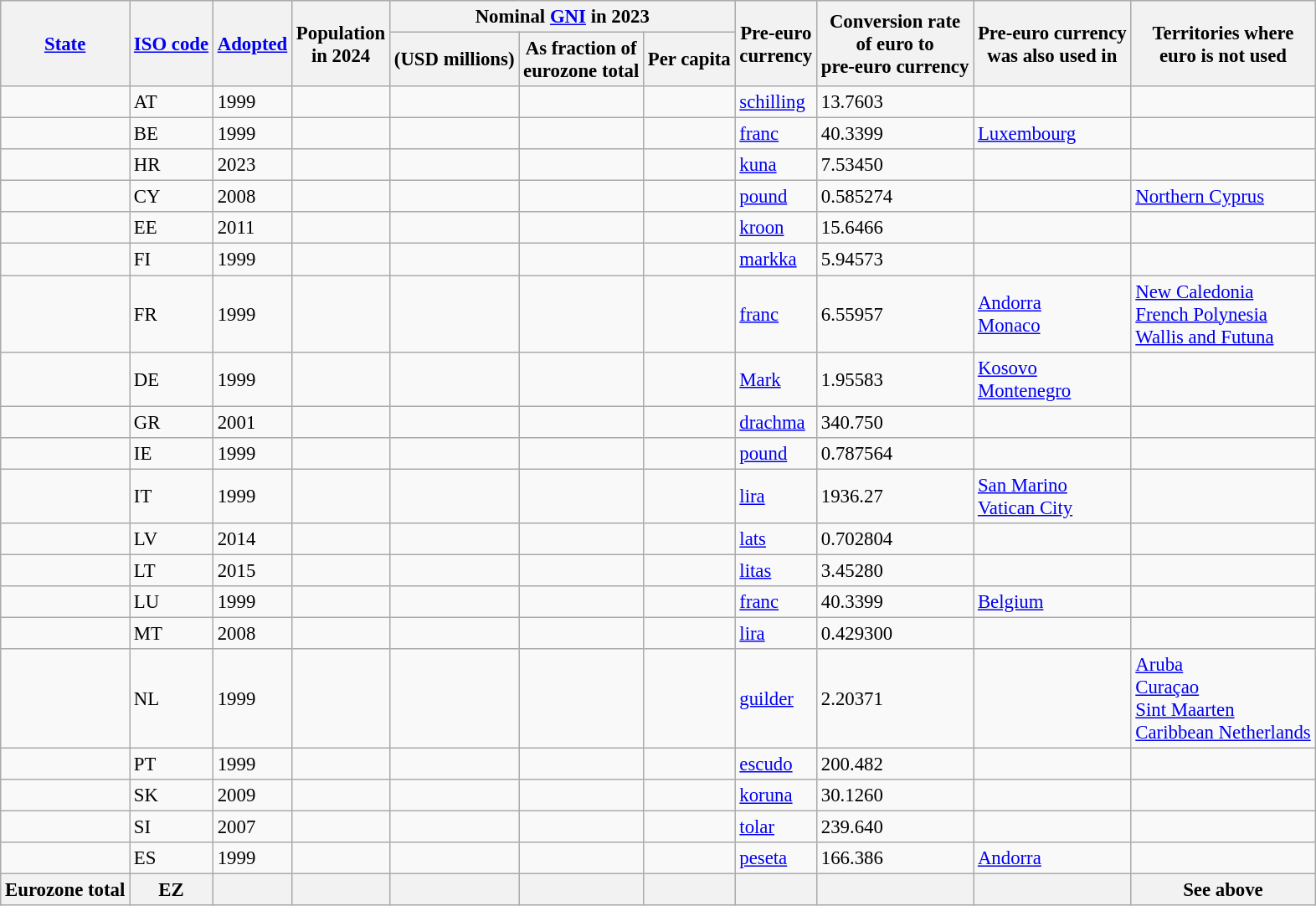<table class="wikitable sortable" style="font-size:95%;">
<tr>
<th rowspan=2><a href='#'>State</a></th>
<th rowspan=2><a href='#'>ISO code</a></th>
<th rowspan=2><a href='#'>Adopted</a><br></th>
<th rowspan=2>Population<br>in 2024</th>
<th colspan=3>Nominal <a href='#'>GNI</a> in 2023</th>
<th rowspan=2>Pre-euro<br>currency</th>
<th rowspan=2>Conversion rate<br>of euro to<br>pre-euro currency</th>
<th rowspan=2 class="unsortable">Pre-euro currency<br>was also used in</th>
<th rowspan=2 class="unsortable">Territories where<br>euro is not used</th>
</tr>
<tr>
<th>(USD millions)</th>
<th>As fraction of<br>eurozone total</th>
<th>Per capita<br></th>
</tr>
<tr>
<td></td>
<td>AT</td>
<td>1999</td>
<td style=text-align:right></td>
<td style=text-align:right></td>
<td style=text-align:right></td>
<td style=text-align:right></td>
<td><a href='#'>schilling</a></td>
<td>13.7603</td>
<td></td>
<td></td>
</tr>
<tr>
<td></td>
<td>BE</td>
<td>1999</td>
<td style=text-align:right></td>
<td style=text-align:right></td>
<td style=text-align:right></td>
<td style=text-align:right></td>
<td><a href='#'>franc</a></td>
<td>40.3399</td>
<td><a href='#'>Luxembourg</a></td>
<td></td>
</tr>
<tr>
<td></td>
<td>HR</td>
<td>2023</td>
<td style=text-align:right></td>
<td style=text-align:right></td>
<td style=text-align:right></td>
<td style=text-align:right></td>
<td><a href='#'>kuna</a></td>
<td>7.53450</td>
<td></td>
<td></td>
</tr>
<tr>
<td></td>
<td>CY</td>
<td>2008</td>
<td style=text-align:right></td>
<td style=text-align:right></td>
<td style=text-align:right></td>
<td style=text-align:right></td>
<td><a href='#'>pound</a></td>
<td>0.585274</td>
<td></td>
<td><a href='#'>Northern&nbsp;Cyprus</a></td>
</tr>
<tr>
<td></td>
<td>EE</td>
<td>2011</td>
<td style=text-align:right></td>
<td style=text-align:right></td>
<td style=text-align:right></td>
<td style=text-align:right></td>
<td><a href='#'>kroon</a></td>
<td>15.6466</td>
<td></td>
<td></td>
</tr>
<tr>
<td></td>
<td>FI</td>
<td>1999</td>
<td style=text-align:right></td>
<td style=text-align:right></td>
<td style=text-align:right></td>
<td style=text-align:right></td>
<td><a href='#'>markka</a></td>
<td>5.94573</td>
<td></td>
<td></td>
</tr>
<tr>
<td></td>
<td>FR</td>
<td>1999</td>
<td style=text-align:right></td>
<td style=text-align:right></td>
<td style=text-align:right></td>
<td style=text-align:right></td>
<td><a href='#'>franc</a></td>
<td>6.55957</td>
<td><a href='#'>Andorra</a><br><a href='#'>Monaco</a></td>
<td><a href='#'>New&nbsp;Caledonia</a><br><a href='#'>French&nbsp;Polynesia</a><br><a href='#'>Wallis&nbsp;and&nbsp;Futuna</a></td>
</tr>
<tr>
<td></td>
<td>DE</td>
<td>1999</td>
<td style=text-align:right></td>
<td style=text-align:right></td>
<td style=text-align:right></td>
<td style=text-align:right></td>
<td><a href='#'>Mark</a></td>
<td>1.95583</td>
<td><a href='#'>Kosovo</a><br><a href='#'>Montenegro</a></td>
<td></td>
</tr>
<tr>
<td></td>
<td>GR</td>
<td>2001</td>
<td style=text-align:right></td>
<td style=text-align:right></td>
<td style=text-align:right></td>
<td style=text-align:right></td>
<td><a href='#'>drachma</a></td>
<td>340.750</td>
<td></td>
<td></td>
</tr>
<tr>
<td></td>
<td>IE</td>
<td>1999</td>
<td style=text-align:right></td>
<td style=text-align:right></td>
<td style=text-align:right></td>
<td style=text-align:right></td>
<td><a href='#'>pound</a></td>
<td>0.787564</td>
<td></td>
<td></td>
</tr>
<tr>
<td></td>
<td>IT</td>
<td>1999</td>
<td style=text-align:right></td>
<td style=text-align:right></td>
<td style=text-align:right></td>
<td style=text-align:right></td>
<td><a href='#'>lira</a></td>
<td>1936.27</td>
<td><a href='#'>San Marino</a><br><a href='#'>Vatican City</a></td>
<td></td>
</tr>
<tr>
<td></td>
<td>LV</td>
<td>2014</td>
<td style=text-align:right></td>
<td style=text-align:right></td>
<td style=text-align:right></td>
<td style=text-align:right></td>
<td><a href='#'>lats</a></td>
<td>0.702804</td>
<td></td>
<td></td>
</tr>
<tr>
<td></td>
<td>LT</td>
<td>2015</td>
<td style=text-align:right></td>
<td style=text-align:right></td>
<td style=text-align:right></td>
<td style=text-align:right></td>
<td><a href='#'>litas</a></td>
<td>3.45280</td>
<td></td>
<td></td>
</tr>
<tr>
<td></td>
<td>LU</td>
<td>1999</td>
<td style=text-align:right></td>
<td style=text-align:right></td>
<td style=text-align:right></td>
<td style=text-align:right></td>
<td><a href='#'>franc</a></td>
<td>40.3399</td>
<td><a href='#'>Belgium</a></td>
<td></td>
</tr>
<tr>
<td></td>
<td>MT</td>
<td>2008</td>
<td style=text-align:right></td>
<td style=text-align:right></td>
<td style=text-align:right></td>
<td style=text-align:right></td>
<td><a href='#'>lira</a></td>
<td>0.429300</td>
<td></td>
<td></td>
</tr>
<tr>
<td></td>
<td>NL</td>
<td>1999</td>
<td style=text-align:right></td>
<td style=text-align:right></td>
<td style=text-align:right></td>
<td style=text-align:right></td>
<td><a href='#'>guilder</a></td>
<td>2.20371</td>
<td></td>
<td><a href='#'>Aruba</a><br><a href='#'>Curaçao</a><br><a href='#'>Sint&nbsp;Maarten</a><br><a href='#'>Caribbean&nbsp;Netherlands</a></td>
</tr>
<tr>
<td></td>
<td>PT</td>
<td>1999</td>
<td style=text-align:right></td>
<td style=text-align:right></td>
<td style=text-align:right></td>
<td style=text-align:right></td>
<td><a href='#'>escudo</a></td>
<td>200.482</td>
<td></td>
<td></td>
</tr>
<tr>
<td></td>
<td>SK</td>
<td>2009</td>
<td style=text-align:right></td>
<td style=text-align:right></td>
<td style=text-align:right></td>
<td style=text-align:right></td>
<td><a href='#'>koruna</a></td>
<td>30.1260</td>
<td></td>
<td></td>
</tr>
<tr>
<td></td>
<td>SI</td>
<td>2007</td>
<td style=text-align:right></td>
<td style=text-align:right></td>
<td style=text-align:right></td>
<td style=text-align:right></td>
<td><a href='#'>tolar</a></td>
<td>239.640</td>
<td></td>
<td></td>
</tr>
<tr>
<td></td>
<td>ES</td>
<td>1999</td>
<td style=text-align:right></td>
<td style=text-align:right></td>
<td style=text-align:right></td>
<td style=text-align:right></td>
<td><a href='#'>peseta</a></td>
<td>166.386</td>
<td><a href='#'>Andorra</a></td>
<td></td>
</tr>
<tr>
<th>Eurozone total</th>
<th>EZ</th>
<th></th>
<th style=text-align:right></th>
<th style=text-align:right></th>
<th style=text-align:right></th>
<th style=text-align:right></th>
<th></th>
<th></th>
<th></th>
<th>See above</th>
</tr>
</table>
